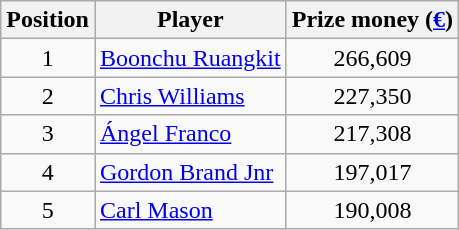<table class=wikitable>
<tr>
<th>Position</th>
<th>Player</th>
<th>Prize money (<a href='#'>€</a>)</th>
</tr>
<tr>
<td align=center>1</td>
<td> <a href='#'>Boonchu Ruangkit</a></td>
<td align=center>266,609</td>
</tr>
<tr>
<td align=center>2</td>
<td> <a href='#'>Chris Williams</a></td>
<td align=center>227,350</td>
</tr>
<tr>
<td align=center>3</td>
<td> <a href='#'>Ángel Franco</a></td>
<td align=center>217,308</td>
</tr>
<tr>
<td align=center>4</td>
<td> <a href='#'>Gordon Brand Jnr</a></td>
<td align=center>197,017</td>
</tr>
<tr>
<td align=center>5</td>
<td> <a href='#'>Carl Mason</a></td>
<td align=center>190,008</td>
</tr>
</table>
